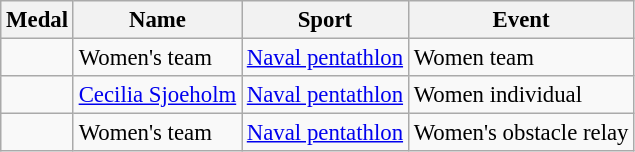<table class="wikitable sortable" style="font-size: 95%;">
<tr>
<th>Medal</th>
<th>Name</th>
<th>Sport</th>
<th>Event</th>
</tr>
<tr>
<td></td>
<td>Women's team</td>
<td><a href='#'>Naval pentathlon</a></td>
<td>Women team</td>
</tr>
<tr>
<td></td>
<td><a href='#'>Cecilia Sjoeholm</a></td>
<td><a href='#'>Naval pentathlon</a></td>
<td>Women individual</td>
</tr>
<tr>
<td></td>
<td>Women's team</td>
<td><a href='#'>Naval pentathlon</a></td>
<td>Women's obstacle relay</td>
</tr>
</table>
